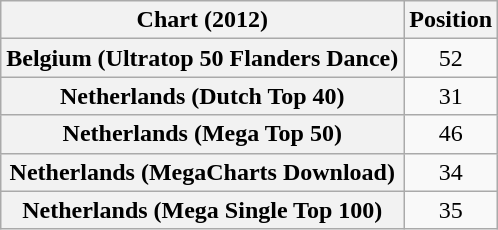<table class="wikitable plainrowheaders sortable">
<tr>
<th>Chart (2012)</th>
<th>Position</th>
</tr>
<tr>
<th scope="row">Belgium (Ultratop 50 Flanders Dance)</th>
<td align=center>52</td>
</tr>
<tr>
<th scope="row">Netherlands (Dutch Top 40)</th>
<td align=center>31</td>
</tr>
<tr>
<th scope="row">Netherlands (Mega Top 50)</th>
<td align=center>46</td>
</tr>
<tr>
<th scope="row">Netherlands (MegaCharts Download)</th>
<td align=center>34</td>
</tr>
<tr>
<th scope="row">Netherlands (Mega Single Top 100)</th>
<td align=center>35</td>
</tr>
</table>
